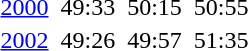<table>
<tr valign="top">
<td><a href='#'>2000</a><br></td>
<td></td>
<td>49:33</td>
<td></td>
<td>50:15</td>
<td></td>
<td>50:55</td>
</tr>
<tr valign="top">
<td><a href='#'>2002</a><br></td>
<td></td>
<td>49:26</td>
<td></td>
<td>49:57</td>
<td></td>
<td>51:35</td>
</tr>
</table>
